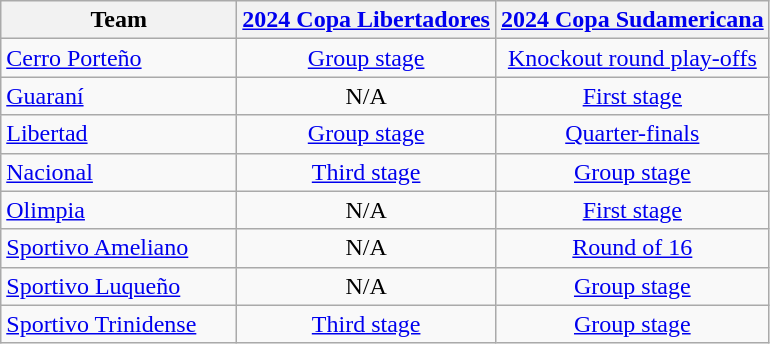<table class="wikitable">
<tr>
<th width=150>Team</th>
<th width=><a href='#'>2024 Copa Libertadores</a></th>
<th width=><a href='#'>2024 Copa Sudamericana</a></th>
</tr>
<tr>
<td><a href='#'>Cerro Porteño</a></td>
<td align=center><a href='#'>Group stage</a></td>
<td style="text-align:center"><a href='#'>Knockout round play-offs</a></td>
</tr>
<tr>
<td><a href='#'>Guaraní</a></td>
<td style="text-align:center">N/A</td>
<td align=center><a href='#'>First stage</a></td>
</tr>
<tr>
<td><a href='#'>Libertad</a></td>
<td align=center><a href='#'>Group stage</a></td>
<td style="text-align:center"><a href='#'>Quarter-finals</a></td>
</tr>
<tr>
<td><a href='#'>Nacional</a></td>
<td align=center><a href='#'>Third stage</a></td>
<td align=center><a href='#'>Group stage</a></td>
</tr>
<tr>
<td><a href='#'>Olimpia</a></td>
<td style="text-align:center">N/A</td>
<td align=center><a href='#'>First stage</a></td>
</tr>
<tr>
<td><a href='#'>Sportivo Ameliano</a></td>
<td style="text-align:center">N/A</td>
<td align=center><a href='#'>Round of 16</a></td>
</tr>
<tr>
<td><a href='#'>Sportivo Luqueño</a></td>
<td style="text-align:center">N/A</td>
<td align=center><a href='#'>Group stage</a></td>
</tr>
<tr>
<td><a href='#'>Sportivo Trinidense</a></td>
<td align=center><a href='#'>Third stage</a></td>
<td align=center><a href='#'>Group stage</a></td>
</tr>
</table>
